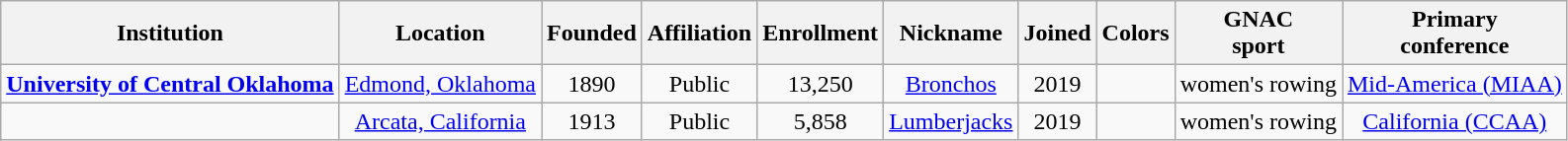<table class="wikitable sortable" style="text-align:center;">
<tr>
<th>Institution</th>
<th>Location</th>
<th>Founded</th>
<th>Affiliation</th>
<th>Enrollment</th>
<th>Nickname</th>
<th>Joined</th>
<th class="unsortable">Colors</th>
<th>GNAC<br>sport</th>
<th>Primary<br>conference</th>
</tr>
<tr>
<td><strong><a href='#'>University of Central Oklahoma</a></strong></td>
<td><a href='#'>Edmond, Oklahoma</a></td>
<td>1890</td>
<td>Public</td>
<td>13,250</td>
<td><a href='#'>Bronchos</a></td>
<td>2019</td>
<td></td>
<td>women's rowing</td>
<td><a href='#'>Mid-America (MIAA)</a></td>
</tr>
<tr>
<td></td>
<td><a href='#'>Arcata, California</a></td>
<td>1913</td>
<td>Public</td>
<td>5,858</td>
<td><a href='#'>Lumberjacks</a></td>
<td>2019</td>
<td></td>
<td>women's rowing</td>
<td><a href='#'>California (CCAA)</a></td>
</tr>
</table>
